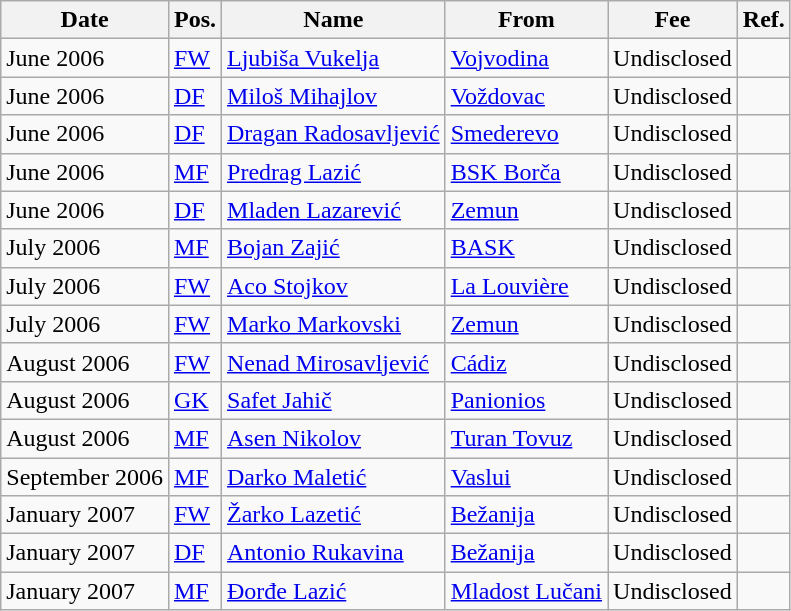<table class="wikitable">
<tr>
<th>Date</th>
<th>Pos.</th>
<th>Name</th>
<th>From</th>
<th>Fee</th>
<th>Ref.</th>
</tr>
<tr>
<td>June 2006</td>
<td><a href='#'>FW</a></td>
<td> <a href='#'>Ljubiša Vukelja</a></td>
<td> <a href='#'>Vojvodina</a></td>
<td>Undisclosed</td>
<td></td>
</tr>
<tr>
<td>June 2006</td>
<td><a href='#'>DF</a></td>
<td> <a href='#'>Miloš Mihajlov</a></td>
<td> <a href='#'>Voždovac</a></td>
<td>Undisclosed</td>
<td></td>
</tr>
<tr>
<td>June 2006</td>
<td><a href='#'>DF</a></td>
<td> <a href='#'>Dragan Radosavljević</a></td>
<td> <a href='#'>Smederevo</a></td>
<td>Undisclosed</td>
<td></td>
</tr>
<tr>
<td>June 2006</td>
<td><a href='#'>MF</a></td>
<td> <a href='#'>Predrag Lazić</a></td>
<td> <a href='#'>BSK Borča</a></td>
<td>Undisclosed</td>
<td></td>
</tr>
<tr>
<td>June 2006</td>
<td><a href='#'>DF</a></td>
<td> <a href='#'>Mladen Lazarević</a></td>
<td> <a href='#'>Zemun</a></td>
<td>Undisclosed</td>
<td></td>
</tr>
<tr>
<td>July 2006</td>
<td><a href='#'>MF</a></td>
<td> <a href='#'>Bojan Zajić</a></td>
<td> <a href='#'>BASK</a></td>
<td>Undisclosed</td>
<td></td>
</tr>
<tr>
<td>July 2006</td>
<td><a href='#'>FW</a></td>
<td> <a href='#'>Aco Stojkov</a></td>
<td> <a href='#'>La Louvière</a></td>
<td>Undisclosed</td>
<td></td>
</tr>
<tr>
<td>July 2006</td>
<td><a href='#'>FW</a></td>
<td> <a href='#'>Marko Markovski</a></td>
<td> <a href='#'>Zemun</a></td>
<td>Undisclosed</td>
<td></td>
</tr>
<tr>
<td>August 2006</td>
<td><a href='#'>FW</a></td>
<td> <a href='#'>Nenad Mirosavljević</a></td>
<td> <a href='#'>Cádiz</a></td>
<td>Undisclosed</td>
<td></td>
</tr>
<tr>
<td>August 2006</td>
<td><a href='#'>GK</a></td>
<td> <a href='#'>Safet Jahič</a></td>
<td> <a href='#'>Panionios</a></td>
<td>Undisclosed</td>
<td></td>
</tr>
<tr>
<td>August 2006</td>
<td><a href='#'>MF</a></td>
<td> <a href='#'>Asen Nikolov</a></td>
<td> <a href='#'>Turan Tovuz</a></td>
<td>Undisclosed</td>
<td></td>
</tr>
<tr>
<td>September 2006</td>
<td><a href='#'>MF</a></td>
<td> <a href='#'>Darko Maletić</a></td>
<td> <a href='#'>Vaslui</a></td>
<td>Undisclosed</td>
<td></td>
</tr>
<tr>
<td>January 2007</td>
<td><a href='#'>FW</a></td>
<td> <a href='#'>Žarko Lazetić</a></td>
<td> <a href='#'>Bežanija</a></td>
<td>Undisclosed</td>
<td></td>
</tr>
<tr>
<td>January 2007</td>
<td><a href='#'>DF</a></td>
<td> <a href='#'>Antonio Rukavina</a></td>
<td> <a href='#'>Bežanija</a></td>
<td>Undisclosed</td>
<td></td>
</tr>
<tr>
<td>January 2007</td>
<td><a href='#'>MF</a></td>
<td> <a href='#'>Đorđe Lazić</a></td>
<td> <a href='#'>Mladost Lučani</a></td>
<td>Undisclosed</td>
<td></td>
</tr>
</table>
